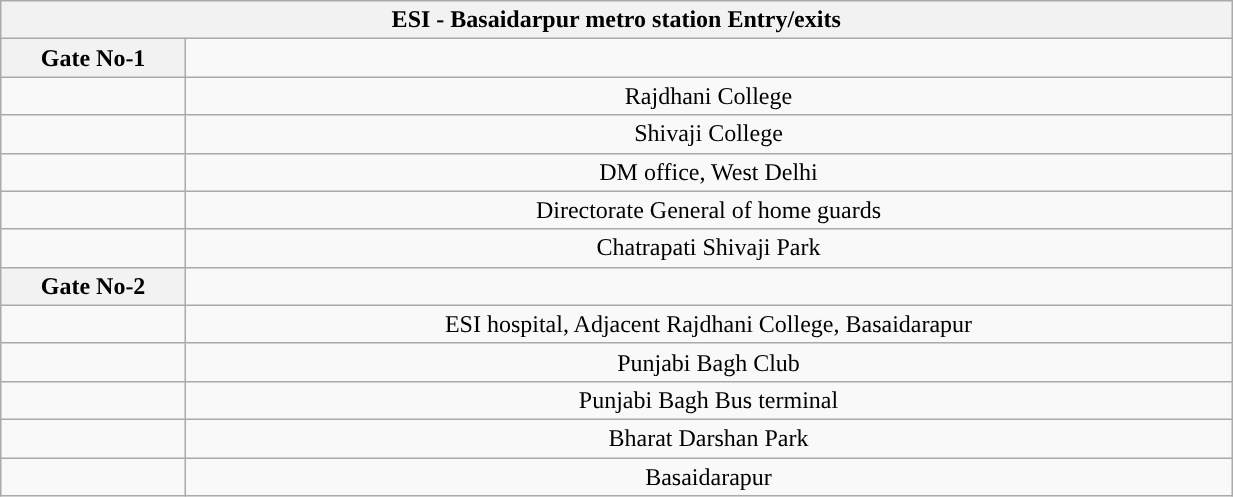<table class="wikitable" style="text-align: center;" width="65%">
<tr>
<th align="center" colspan="5" style="background:#"><span>ESI - Basaidarpur metro station Entry/exits</span></th>
</tr>
<tr>
<th style="width:15%;">Gate No-1</th>
</tr>
<tr>
<td></td>
<td>Rajdhani College</td>
</tr>
<tr>
<td></td>
<td>Shivaji College</td>
</tr>
<tr>
<td></td>
<td>DM office, West Delhi</td>
</tr>
<tr>
<td></td>
<td>Directorate General of home guards</td>
</tr>
<tr>
<td></td>
<td>Chatrapati Shivaji Park</td>
</tr>
<tr>
<th style="width:15%;">Gate No-2</th>
</tr>
<tr>
<td></td>
<td>ESI hospital, Adjacent Rajdhani College, Basaidarapur</td>
</tr>
<tr>
<td></td>
<td>Punjabi Bagh Club</td>
</tr>
<tr>
<td></td>
<td>Punjabi Bagh Bus terminal</td>
</tr>
<tr>
<td></td>
<td>Bharat Darshan Park</td>
</tr>
<tr>
<td></td>
<td>Basaidarapur</td>
</tr>
</table>
